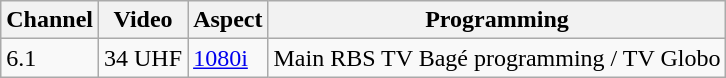<table class="wikitable">
<tr>
<th>Channel</th>
<th>Video</th>
<th>Aspect</th>
<th>Programming</th>
</tr>
<tr>
<td>6.1</td>
<td>34 UHF</td>
<td><a href='#'>1080i</a></td>
<td>Main RBS TV Bagé programming / TV Globo</td>
</tr>
</table>
